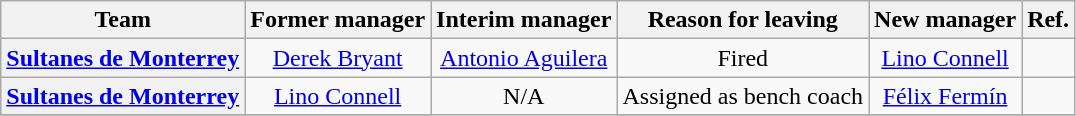<table class="wikitable plainrowheaders" style="text-align:center;">
<tr>
<th scope="col">Team</th>
<th scope="col">Former manager</th>
<th scope="col">Interim manager</th>
<th scope="col">Reason for leaving</th>
<th scope="col">New manager</th>
<th scope="col">Ref.</th>
</tr>
<tr>
<th scope="row"><a href='#'>Sultanes de Monterrey</a></th>
<td> <a href='#'>Derek Bryant</a></td>
<td> <a href='#'>Antonio Aguilera</a></td>
<td rowspan=1 style="text-align:center;">Fired</td>
<td> <a href='#'>Lino Connell</a></td>
<td></td>
</tr>
<tr>
<th scope="row"><a href='#'>Sultanes de Monterrey</a></th>
<td> <a href='#'>Lino Connell</a></td>
<td rowspan=2 style="text-align:center;">N/A</td>
<td>Assigned as bench coach</td>
<td> <a href='#'>Félix Fermín</a></td>
<td></td>
</tr>
<tr>
</tr>
</table>
